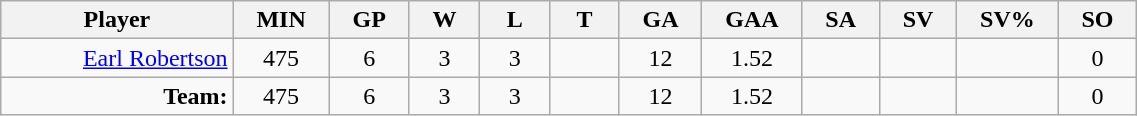<table class="wikitable sortable" width="60%">
<tr>
<th bgcolor="#DDDDFF" width="10%">Player</th>
<th width="3%" bgcolor="#DDDDFF">MIN</th>
<th width="3%" bgcolor="#DDDDFF">GP</th>
<th width="3%" bgcolor="#DDDDFF">W</th>
<th width="3%" bgcolor="#DDDDFF">L</th>
<th width="3%" bgcolor="#DDDDFF">T</th>
<th width="3%" bgcolor="#DDDDFF">GA</th>
<th width="3%" bgcolor="#DDDDFF">GAA</th>
<th width="3%" bgcolor="#DDDDFF">SA</th>
<th width="3%" bgcolor="#DDDDFF">SV</th>
<th width="3%" bgcolor="#DDDDFF">SV%</th>
<th width="3%" bgcolor="#DDDDFF">SO</th>
</tr>
<tr align="center">
<td align="right"><a href='#'>Earl Robertson</a></td>
<td>475</td>
<td>6</td>
<td>3</td>
<td>3</td>
<td></td>
<td>12</td>
<td>1.52</td>
<td></td>
<td></td>
<td></td>
<td>0</td>
</tr>
<tr align="center">
<td align="right"><strong>Team:</strong></td>
<td>475</td>
<td>6</td>
<td>3</td>
<td>3</td>
<td></td>
<td>12</td>
<td>1.52</td>
<td></td>
<td></td>
<td></td>
<td>0</td>
</tr>
</table>
